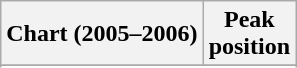<table class="wikitable sortable plainrowheaders">
<tr>
<th>Chart (2005–2006)</th>
<th>Peak<br>position</th>
</tr>
<tr>
</tr>
<tr>
</tr>
<tr>
</tr>
<tr>
</tr>
<tr>
</tr>
<tr>
</tr>
<tr>
</tr>
<tr>
</tr>
<tr>
</tr>
</table>
